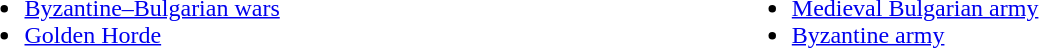<table width=80%>
<tr>
<td valign=top><br><ul><li><a href='#'>Byzantine–Bulgarian wars</a></li><li><a href='#'>Golden Horde</a></li></ul></td>
<td valign="top"><br><ul><li><a href='#'>Medieval Bulgarian army</a></li><li><a href='#'>Byzantine army</a></li></ul></td>
</tr>
</table>
